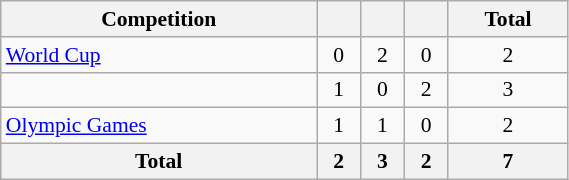<table class="wikitable" style="width:30%; font-size:90%; text-align:center;">
<tr>
<th>Competition</th>
<th></th>
<th></th>
<th></th>
<th>Total</th>
</tr>
<tr>
<td align=left><a href='#'>World Cup</a></td>
<td>0</td>
<td>2</td>
<td>0</td>
<td>2</td>
</tr>
<tr>
<td align=left></td>
<td>1</td>
<td>0</td>
<td>2</td>
<td>3<br></td>
</tr>
<tr>
<td align=left><a href='#'>Olympic Games</a></td>
<td>1</td>
<td>1</td>
<td>0</td>
<td>2</td>
</tr>
<tr>
<th>Total</th>
<th>2</th>
<th>3</th>
<th>2</th>
<th>7</th>
</tr>
</table>
